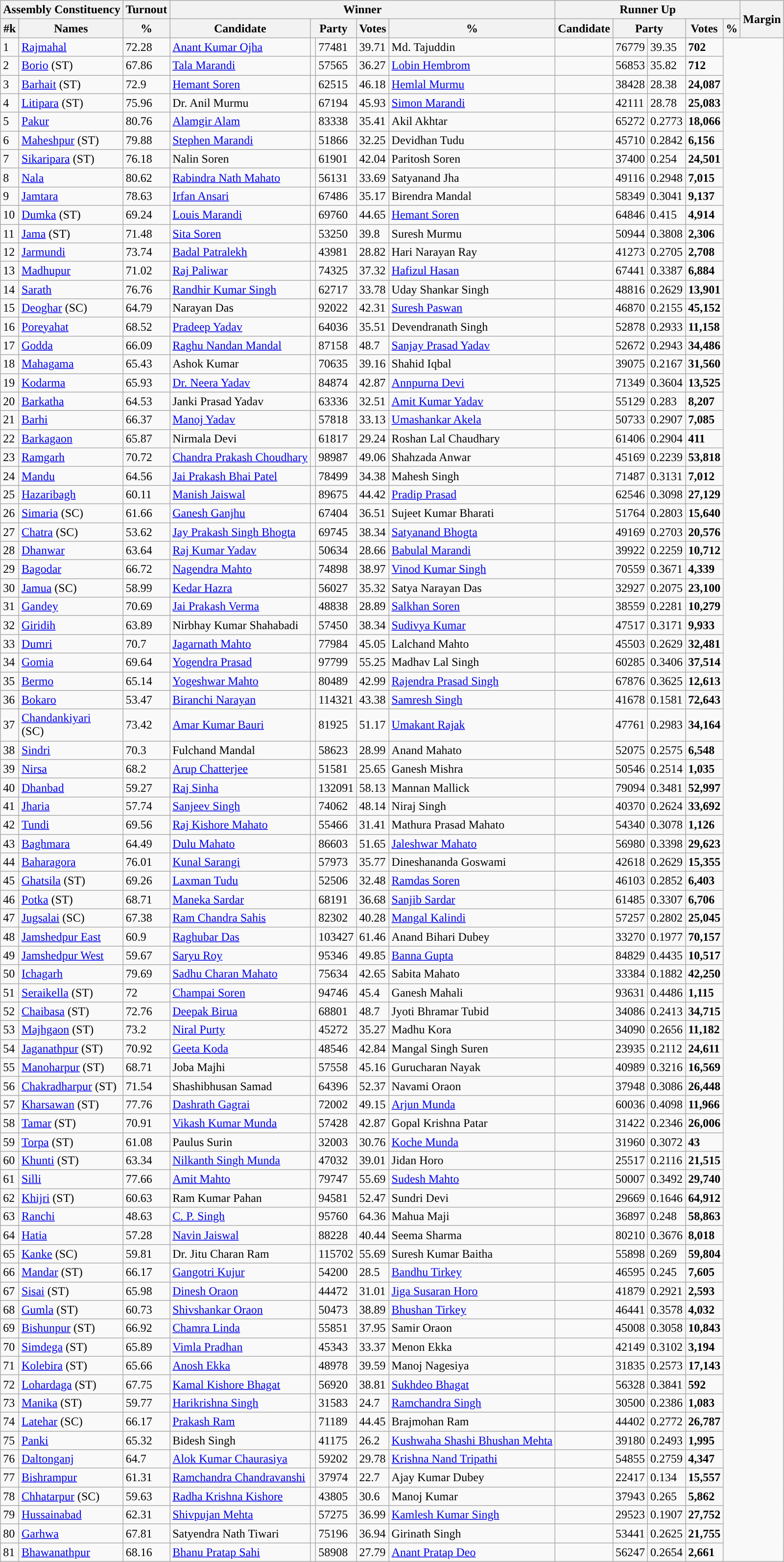<table class="wikitable sortable">
<tr>
<th colspan="2">Assembly Constituency</th>
<th>Turnout</th>
<th colspan="5">Winner</th>
<th colspan="5">Runner Up</th>
<th rowspan="2" data-sort-type=number>Margin</th>
</tr>
<tr>
<th>#k</th>
<th>Names</th>
<th>%</th>
<th>Candidate</th>
<th colspan="2">Party</th>
<th data-sort-type=number>Votes</th>
<th>%</th>
<th>Candidate</th>
<th colspan="2">Party</th>
<th data-sort-type=number>Votes</th>
<th>%</th>
</tr>
<tr>
<td>1</td>
<td><a href='#'>Rajmahal</a></td>
<td>72.28</td>
<td><a href='#'>Anant Kumar Ojha</a></td>
<td></td>
<td>77481</td>
<td>39.71</td>
<td>Md. Tajuddin</td>
<td></td>
<td>76779</td>
<td>39.35</td>
<td style="background:"><span><strong>702</strong></span></td>
</tr>
<tr>
<td>2</td>
<td><a href='#'>Borio</a> (ST)</td>
<td>67.86</td>
<td><a href='#'>Tala Marandi</a></td>
<td></td>
<td>57565</td>
<td>36.27</td>
<td><a href='#'>Lobin Hembrom</a></td>
<td></td>
<td>56853</td>
<td>35.82</td>
<td style="background:"><span><strong>712</strong></span></td>
</tr>
<tr>
<td>3</td>
<td><a href='#'>Barhait</a> (ST)</td>
<td>72.9</td>
<td><a href='#'>Hemant Soren</a></td>
<td></td>
<td>62515</td>
<td>46.18</td>
<td><a href='#'>Hemlal Murmu</a></td>
<td></td>
<td>38428</td>
<td>28.38</td>
<td style="background:"><span><strong>24,087</strong></span></td>
</tr>
<tr>
<td>4</td>
<td><a href='#'>Litipara</a> (ST)</td>
<td>75.96</td>
<td>Dr. Anil Murmu</td>
<td></td>
<td>67194</td>
<td>45.93</td>
<td><a href='#'>Simon Marandi</a></td>
<td></td>
<td>42111</td>
<td>28.78</td>
<td style="background:"><span><strong>25,083</strong></span></td>
</tr>
<tr>
<td>5</td>
<td><a href='#'>Pakur</a></td>
<td>80.76</td>
<td><a href='#'>Alamgir Alam</a></td>
<td></td>
<td>83338</td>
<td>35.41</td>
<td>Akil Akhtar</td>
<td></td>
<td>65272</td>
<td>0.2773</td>
<td style="background:"><span><strong>18,066</strong></span></td>
</tr>
<tr>
<td>6</td>
<td><a href='#'>Maheshpur</a> (ST)</td>
<td>79.88</td>
<td><a href='#'>Stephen Marandi</a></td>
<td></td>
<td>51866</td>
<td>32.25</td>
<td>Devidhan Tudu</td>
<td></td>
<td>45710</td>
<td>0.2842</td>
<td style="background:"><span><strong>6,156</strong></span></td>
</tr>
<tr>
<td>7</td>
<td><a href='#'>Sikaripara</a> (ST)</td>
<td>76.18</td>
<td>Nalin Soren</td>
<td></td>
<td>61901</td>
<td>42.04</td>
<td>Paritosh Soren</td>
<td></td>
<td>37400</td>
<td>0.254</td>
<td style="background:"><span><strong>24,501</strong></span></td>
</tr>
<tr>
<td>8</td>
<td><a href='#'>Nala</a></td>
<td>80.62</td>
<td><a href='#'>Rabindra Nath Mahato</a></td>
<td></td>
<td>56131</td>
<td>33.69</td>
<td>Satyanand Jha</td>
<td></td>
<td>49116</td>
<td>0.2948</td>
<td style="background:"><span><strong>7,015</strong></span></td>
</tr>
<tr>
<td>9</td>
<td><a href='#'>Jamtara</a></td>
<td>78.63</td>
<td><a href='#'>Irfan Ansari</a></td>
<td></td>
<td>67486</td>
<td>35.17</td>
<td>Birendra Mandal</td>
<td></td>
<td>58349</td>
<td>0.3041</td>
<td style="background:"><span><strong>9,137</strong></span></td>
</tr>
<tr>
<td>10</td>
<td><a href='#'>Dumka</a> (ST)</td>
<td>69.24</td>
<td><a href='#'>Louis Marandi</a></td>
<td></td>
<td>69760</td>
<td>44.65</td>
<td><a href='#'>Hemant Soren</a></td>
<td></td>
<td>64846</td>
<td>0.415</td>
<td style="background:"><span><strong>4,914</strong></span></td>
</tr>
<tr>
<td>11</td>
<td><a href='#'>Jama</a> (ST)</td>
<td>71.48</td>
<td><a href='#'>Sita Soren</a></td>
<td></td>
<td>53250</td>
<td>39.8</td>
<td>Suresh Murmu</td>
<td></td>
<td>50944</td>
<td>0.3808</td>
<td style="background:"><span><strong>2,306</strong></span></td>
</tr>
<tr>
<td>12</td>
<td><a href='#'>Jarmundi</a></td>
<td>73.74</td>
<td><a href='#'>Badal Patralekh</a></td>
<td></td>
<td>43981</td>
<td>28.82</td>
<td>Hari Narayan Ray</td>
<td></td>
<td>41273</td>
<td>0.2705</td>
<td style="background:"><span><strong>2,708</strong></span></td>
</tr>
<tr>
<td>13</td>
<td><a href='#'>Madhupur</a></td>
<td>71.02</td>
<td><a href='#'>Raj Paliwar</a></td>
<td></td>
<td>74325</td>
<td>37.32</td>
<td><a href='#'>Hafizul Hasan</a></td>
<td></td>
<td>67441</td>
<td>0.3387</td>
<td style="background:"><span><strong>6,884</strong></span></td>
</tr>
<tr>
<td>14</td>
<td><a href='#'>Sarath</a></td>
<td>76.76</td>
<td><a href='#'>Randhir Kumar Singh</a></td>
<td></td>
<td>62717</td>
<td>33.78</td>
<td>Uday Shankar Singh</td>
<td></td>
<td>48816</td>
<td>0.2629</td>
<td style="background:"><span><strong>13,901</strong></span></td>
</tr>
<tr>
<td>15</td>
<td><a href='#'>Deoghar</a> (SC)</td>
<td>64.79</td>
<td>Narayan Das</td>
<td></td>
<td>92022</td>
<td>42.31</td>
<td><a href='#'>Suresh Paswan</a></td>
<td></td>
<td>46870</td>
<td>0.2155</td>
<td style="background:"><span><strong>45,152</strong></span></td>
</tr>
<tr>
<td>16</td>
<td><a href='#'>Poreyahat</a></td>
<td>68.52</td>
<td><a href='#'>Pradeep Yadav</a></td>
<td></td>
<td>64036</td>
<td>35.51</td>
<td>Devendranath Singh</td>
<td></td>
<td>52878</td>
<td>0.2933</td>
<td style="background:"><span><strong>11,158</strong></span></td>
</tr>
<tr>
<td>17</td>
<td><a href='#'>Godda</a></td>
<td>66.09</td>
<td><a href='#'>Raghu Nandan Mandal</a></td>
<td></td>
<td>87158</td>
<td>48.7</td>
<td><a href='#'>Sanjay Prasad Yadav</a></td>
<td></td>
<td>52672</td>
<td>0.2943</td>
<td style="background:"><span><strong>34,486</strong></span></td>
</tr>
<tr>
<td>18</td>
<td><a href='#'>Mahagama</a></td>
<td>65.43</td>
<td>Ashok Kumar</td>
<td></td>
<td>70635</td>
<td>39.16</td>
<td>Shahid Iqbal</td>
<td></td>
<td>39075</td>
<td>0.2167</td>
<td style="background:"><span><strong>31,560</strong></span></td>
</tr>
<tr>
<td>19</td>
<td><a href='#'>Kodarma</a></td>
<td>65.93</td>
<td><a href='#'>Dr. Neera Yadav</a></td>
<td></td>
<td>84874</td>
<td>42.87</td>
<td><a href='#'>Annpurna Devi</a></td>
<td></td>
<td>71349</td>
<td>0.3604</td>
<td style="background:"><span><strong>13,525</strong></span></td>
</tr>
<tr>
<td>20</td>
<td><a href='#'>Barkatha</a></td>
<td>64.53</td>
<td>Janki Prasad Yadav</td>
<td></td>
<td>63336</td>
<td>32.51</td>
<td><a href='#'>Amit Kumar Yadav</a></td>
<td></td>
<td>55129</td>
<td>0.283</td>
<td style="background:"><span><strong>8,207</strong></span></td>
</tr>
<tr>
<td>21</td>
<td><a href='#'>Barhi</a></td>
<td>66.37</td>
<td><a href='#'>Manoj Yadav</a></td>
<td></td>
<td>57818</td>
<td>33.13</td>
<td><a href='#'>Umashankar Akela</a></td>
<td></td>
<td>50733</td>
<td>0.2907</td>
<td style="background:"><span><strong>7,085</strong></span></td>
</tr>
<tr>
<td>22</td>
<td><a href='#'>Barkagaon</a></td>
<td>65.87</td>
<td>Nirmala Devi</td>
<td></td>
<td>61817</td>
<td>29.24</td>
<td>Roshan Lal Chaudhary</td>
<td></td>
<td>61406</td>
<td>0.2904</td>
<td style="background:"><span><strong>411</strong></span></td>
</tr>
<tr>
<td>23</td>
<td><a href='#'>Ramgarh</a></td>
<td>70.72</td>
<td><a href='#'>Chandra Prakash Choudhary</a></td>
<td></td>
<td>98987</td>
<td>49.06</td>
<td>Shahzada Anwar</td>
<td></td>
<td>45169</td>
<td>0.2239</td>
<td style="background:"><span><strong>53,818</strong></span></td>
</tr>
<tr>
<td>24</td>
<td><a href='#'>Mandu</a></td>
<td>64.56</td>
<td><a href='#'>Jai Prakash Bhai Patel</a></td>
<td></td>
<td>78499</td>
<td>34.38</td>
<td>Mahesh Singh</td>
<td></td>
<td>71487</td>
<td>0.3131</td>
<td style="background:"><span><strong>7,012</strong></span></td>
</tr>
<tr>
<td>25</td>
<td><a href='#'>Hazaribagh</a></td>
<td>60.11</td>
<td><a href='#'>Manish Jaiswal</a></td>
<td></td>
<td>89675</td>
<td>44.42</td>
<td><a href='#'>Pradip Prasad</a></td>
<td></td>
<td>62546</td>
<td>0.3098</td>
<td style="background:"><span><strong>27,129</strong></span></td>
</tr>
<tr>
<td>26</td>
<td><a href='#'>Simaria</a> (SC)</td>
<td>61.66</td>
<td><a href='#'>Ganesh Ganjhu</a></td>
<td></td>
<td>67404</td>
<td>36.51</td>
<td>Sujeet Kumar Bharati</td>
<td></td>
<td>51764</td>
<td>0.2803</td>
<td style="background:"><span><strong>15,640</strong></span></td>
</tr>
<tr>
<td>27</td>
<td><a href='#'>Chatra</a> (SC)</td>
<td>53.62</td>
<td><a href='#'>Jay Prakash Singh Bhogta</a></td>
<td></td>
<td>69745</td>
<td>38.34</td>
<td><a href='#'>Satyanand Bhogta</a></td>
<td></td>
<td>49169</td>
<td>0.2703</td>
<td style="background:"><span><strong>20,576</strong></span></td>
</tr>
<tr>
<td>28</td>
<td><a href='#'>Dhanwar</a></td>
<td>63.64</td>
<td><a href='#'>Raj Kumar Yadav</a></td>
<td></td>
<td>50634</td>
<td>28.66</td>
<td><a href='#'>Babulal Marandi</a></td>
<td></td>
<td>39922</td>
<td>0.2259</td>
<td style="background:"><span><strong>10,712</strong></span></td>
</tr>
<tr>
<td>29</td>
<td><a href='#'>Bagodar</a></td>
<td>66.72</td>
<td><a href='#'>Nagendra Mahto</a></td>
<td></td>
<td>74898</td>
<td>38.97</td>
<td><a href='#'>Vinod Kumar Singh</a></td>
<td></td>
<td>70559</td>
<td>0.3671</td>
<td style="background:"><span><strong>4,339</strong></span></td>
</tr>
<tr>
<td>30</td>
<td><a href='#'>Jamua</a> (SC)</td>
<td>58.99</td>
<td><a href='#'>Kedar Hazra</a></td>
<td></td>
<td>56027</td>
<td>35.32</td>
<td>Satya Narayan Das</td>
<td></td>
<td>32927</td>
<td>0.2075</td>
<td style="background:"><span><strong>23,100</strong></span></td>
</tr>
<tr>
<td>31</td>
<td><a href='#'>Gandey</a></td>
<td>70.69</td>
<td><a href='#'>Jai Prakash Verma</a></td>
<td></td>
<td>48838</td>
<td>28.89</td>
<td><a href='#'>Salkhan Soren</a></td>
<td></td>
<td>38559</td>
<td>0.2281</td>
<td style="background:"><span><strong>10,279</strong></span></td>
</tr>
<tr>
<td>32</td>
<td><a href='#'>Giridih</a></td>
<td>63.89</td>
<td>Nirbhay Kumar Shahabadi</td>
<td></td>
<td>57450</td>
<td>38.34</td>
<td><a href='#'>Sudivya Kumar</a></td>
<td></td>
<td>47517</td>
<td>0.3171</td>
<td style="background:"><span><strong>9,933</strong></span></td>
</tr>
<tr>
<td>33</td>
<td><a href='#'>Dumri</a></td>
<td>70.7</td>
<td><a href='#'>Jagarnath Mahto</a></td>
<td></td>
<td>77984</td>
<td>45.05</td>
<td>Lalchand Mahto</td>
<td></td>
<td>45503</td>
<td>0.2629</td>
<td style="background:"><span><strong>32,481</strong></span></td>
</tr>
<tr>
<td>34</td>
<td><a href='#'>Gomia</a></td>
<td>69.64</td>
<td><a href='#'>Yogendra Prasad</a></td>
<td></td>
<td>97799</td>
<td>55.25</td>
<td>Madhav Lal Singh</td>
<td></td>
<td>60285</td>
<td>0.3406</td>
<td style="background:"><span><strong>37,514</strong></span></td>
</tr>
<tr>
<td>35</td>
<td><a href='#'>Bermo</a></td>
<td>65.14</td>
<td><a href='#'>Yogeshwar Mahto</a></td>
<td></td>
<td>80489</td>
<td>42.99</td>
<td><a href='#'>Rajendra Prasad Singh</a></td>
<td></td>
<td>67876</td>
<td>0.3625</td>
<td style="background:"><span><strong>12,613</strong></span></td>
</tr>
<tr>
<td>36</td>
<td><a href='#'>Bokaro</a></td>
<td>53.47</td>
<td><a href='#'>Biranchi Narayan</a></td>
<td></td>
<td>114321</td>
<td>43.38</td>
<td><a href='#'>Samresh Singh</a></td>
<td></td>
<td>41678</td>
<td>0.1581</td>
<td style="background:"><span><strong>72,643</strong></span></td>
</tr>
<tr>
<td>37</td>
<td><a href='#'>Chandankiyari</a><br>(SC)</td>
<td>73.42</td>
<td><a href='#'>Amar Kumar Bauri</a></td>
<td></td>
<td>81925</td>
<td>51.17</td>
<td><a href='#'>Umakant Rajak</a></td>
<td></td>
<td>47761</td>
<td>0.2983</td>
<td style="background:"><span><strong>34,164</strong></span></td>
</tr>
<tr>
<td>38</td>
<td><a href='#'>Sindri</a></td>
<td>70.3</td>
<td>Fulchand Mandal</td>
<td></td>
<td>58623</td>
<td>28.99</td>
<td>Anand Mahato</td>
<td></td>
<td>52075</td>
<td>0.2575</td>
<td style="background:"><span><strong>6,548</strong></span></td>
</tr>
<tr>
<td>39</td>
<td><a href='#'>Nirsa</a></td>
<td>68.2</td>
<td><a href='#'>Arup Chatterjee</a></td>
<td></td>
<td>51581</td>
<td>25.65</td>
<td>Ganesh Mishra</td>
<td></td>
<td>50546</td>
<td>0.2514</td>
<td style="background:"><span><strong>1,035</strong></span></td>
</tr>
<tr>
<td>40</td>
<td><a href='#'>Dhanbad</a></td>
<td>59.27</td>
<td><a href='#'>Raj Sinha</a></td>
<td></td>
<td>132091</td>
<td>58.13</td>
<td>Mannan Mallick</td>
<td></td>
<td>79094</td>
<td>0.3481</td>
<td style="background:"><span><strong>52,997</strong></span></td>
</tr>
<tr>
<td>41</td>
<td><a href='#'>Jharia</a></td>
<td>57.74</td>
<td><a href='#'>Sanjeev Singh</a></td>
<td></td>
<td>74062</td>
<td>48.14</td>
<td>Niraj Singh</td>
<td></td>
<td>40370</td>
<td>0.2624</td>
<td style="background:"><span><strong>33,692</strong></span></td>
</tr>
<tr>
<td>42</td>
<td><a href='#'>Tundi</a></td>
<td>69.56</td>
<td><a href='#'>Raj Kishore Mahato</a></td>
<td></td>
<td>55466</td>
<td>31.41</td>
<td>Mathura Prasad Mahato</td>
<td></td>
<td>54340</td>
<td>0.3078</td>
<td style="background:"><span><strong>1,126</strong></span></td>
</tr>
<tr>
<td>43</td>
<td><a href='#'>Baghmara</a></td>
<td>64.49</td>
<td><a href='#'>Dulu Mahato</a></td>
<td></td>
<td>86603</td>
<td>51.65</td>
<td><a href='#'>Jaleshwar Mahato</a></td>
<td></td>
<td>56980</td>
<td>0.3398</td>
<td style="background:"><span><strong>29,623</strong></span></td>
</tr>
<tr>
<td>44</td>
<td><a href='#'>Baharagora</a></td>
<td>76.01</td>
<td><a href='#'>Kunal Sarangi</a></td>
<td></td>
<td>57973</td>
<td>35.77</td>
<td>Dineshananda Goswami</td>
<td></td>
<td>42618</td>
<td>0.2629</td>
<td style="background:"><span><strong>15,355</strong></span></td>
</tr>
<tr>
<td>45</td>
<td><a href='#'>Ghatsila</a> (ST)</td>
<td>69.26</td>
<td><a href='#'>Laxman Tudu</a></td>
<td></td>
<td>52506</td>
<td>32.48</td>
<td><a href='#'>Ramdas Soren</a></td>
<td></td>
<td>46103</td>
<td>0.2852</td>
<td style="background:"><span><strong>6,403</strong></span></td>
</tr>
<tr>
<td>46</td>
<td><a href='#'>Potka</a> (ST)</td>
<td>68.71</td>
<td><a href='#'>Maneka Sardar</a></td>
<td></td>
<td>68191</td>
<td>36.68</td>
<td><a href='#'>Sanjib Sardar</a></td>
<td></td>
<td>61485</td>
<td>0.3307</td>
<td style="background:"><span><strong>6,706</strong></span></td>
</tr>
<tr>
<td>47</td>
<td><a href='#'>Jugsalai</a> (SC)</td>
<td>67.38</td>
<td><a href='#'>Ram Chandra Sahis</a></td>
<td></td>
<td>82302</td>
<td>40.28</td>
<td><a href='#'>Mangal Kalindi</a></td>
<td></td>
<td>57257</td>
<td>0.2802</td>
<td style="background:"><span><strong>25,045</strong></span></td>
</tr>
<tr>
<td>48</td>
<td><a href='#'>Jamshedpur East</a></td>
<td>60.9</td>
<td><a href='#'>Raghubar Das</a></td>
<td></td>
<td>103427</td>
<td>61.46</td>
<td>Anand Bihari Dubey</td>
<td></td>
<td>33270</td>
<td>0.1977</td>
<td style="background:"><span><strong>70,157</strong></span></td>
</tr>
<tr>
<td>49</td>
<td><a href='#'>Jamshedpur West</a></td>
<td>59.67</td>
<td><a href='#'>Saryu Roy</a></td>
<td></td>
<td>95346</td>
<td>49.85</td>
<td><a href='#'>Banna Gupta</a></td>
<td></td>
<td>84829</td>
<td>0.4435</td>
<td style="background:"><span><strong>10,517</strong></span></td>
</tr>
<tr>
<td>50</td>
<td><a href='#'>Ichagarh</a></td>
<td>79.69</td>
<td><a href='#'>Sadhu Charan Mahato</a></td>
<td></td>
<td>75634</td>
<td>42.65</td>
<td>Sabita Mahato</td>
<td></td>
<td>33384</td>
<td>0.1882</td>
<td style="background:"><span><strong>42,250</strong></span></td>
</tr>
<tr>
<td>51</td>
<td><a href='#'>Seraikella</a> (ST)</td>
<td>72</td>
<td><a href='#'>Champai Soren</a></td>
<td></td>
<td>94746</td>
<td>45.4</td>
<td>Ganesh Mahali</td>
<td></td>
<td>93631</td>
<td>0.4486</td>
<td style="background:"><span><strong>1,115</strong></span></td>
</tr>
<tr>
<td>52</td>
<td><a href='#'>Chaibasa</a> (ST)</td>
<td>72.76</td>
<td><a href='#'>Deepak Birua</a></td>
<td></td>
<td>68801</td>
<td>48.7</td>
<td>Jyoti Bhramar Tubid</td>
<td></td>
<td>34086</td>
<td>0.2413</td>
<td style="background:"><span><strong>34,715</strong></span></td>
</tr>
<tr>
<td>53</td>
<td><a href='#'>Majhgaon</a> (ST)</td>
<td>73.2</td>
<td><a href='#'>Niral Purty</a></td>
<td></td>
<td>45272</td>
<td>35.27</td>
<td>Madhu Kora</td>
<td></td>
<td>34090</td>
<td>0.2656</td>
<td style="background:"><span><strong>11,182</strong></span></td>
</tr>
<tr>
<td>54</td>
<td><a href='#'>Jaganathpur</a> (ST)</td>
<td>70.92</td>
<td><a href='#'>Geeta Koda</a></td>
<td></td>
<td>48546</td>
<td>42.84</td>
<td>Mangal Singh Suren</td>
<td></td>
<td>23935</td>
<td>0.2112</td>
<td style="background:"><span><strong>24,611</strong></span></td>
</tr>
<tr>
<td>55</td>
<td><a href='#'>Manoharpur</a> (ST)</td>
<td>68.71</td>
<td>Joba Majhi</td>
<td></td>
<td>57558</td>
<td>45.16</td>
<td>Gurucharan Nayak</td>
<td></td>
<td>40989</td>
<td>0.3216</td>
<td style="background:"><span><strong>16,569</strong></span></td>
</tr>
<tr>
<td>56</td>
<td><a href='#'>Chakradharpur</a> (ST)</td>
<td>71.54</td>
<td>Shashibhusan Samad</td>
<td></td>
<td>64396</td>
<td>52.37</td>
<td>Navami Oraon</td>
<td></td>
<td>37948</td>
<td>0.3086</td>
<td style="background:"><span><strong>26,448</strong></span></td>
</tr>
<tr>
<td>57</td>
<td><a href='#'>Kharsawan</a> (ST)</td>
<td>77.76</td>
<td><a href='#'>Dashrath Gagrai</a></td>
<td></td>
<td>72002</td>
<td>49.15</td>
<td><a href='#'>Arjun Munda</a></td>
<td></td>
<td>60036</td>
<td>0.4098</td>
<td style="background:"><span><strong>11,966</strong></span></td>
</tr>
<tr>
<td>58</td>
<td><a href='#'>Tamar</a> (ST)</td>
<td>70.91</td>
<td><a href='#'>Vikash Kumar Munda</a></td>
<td></td>
<td>57428</td>
<td>42.87</td>
<td>Gopal Krishna Patar</td>
<td></td>
<td>31422</td>
<td>0.2346</td>
<td style="background:"><span><strong>26,006</strong></span></td>
</tr>
<tr>
<td>59</td>
<td><a href='#'>Torpa</a> (ST)</td>
<td>61.08</td>
<td>Paulus Surin</td>
<td></td>
<td>32003</td>
<td>30.76</td>
<td><a href='#'>Koche Munda</a></td>
<td></td>
<td>31960</td>
<td>0.3072</td>
<td style="background:"><span><strong>43</strong></span></td>
</tr>
<tr>
<td>60</td>
<td><a href='#'>Khunti</a> (ST)</td>
<td>63.34</td>
<td><a href='#'>Nilkanth Singh Munda</a></td>
<td></td>
<td>47032</td>
<td>39.01</td>
<td>Jidan Horo</td>
<td></td>
<td>25517</td>
<td>0.2116</td>
<td style="background:"><span><strong>21,515</strong></span></td>
</tr>
<tr>
<td>61</td>
<td><a href='#'>Silli</a></td>
<td>77.66</td>
<td><a href='#'>Amit Mahto</a></td>
<td></td>
<td>79747</td>
<td>55.69</td>
<td><a href='#'>Sudesh Mahto</a></td>
<td></td>
<td>50007</td>
<td>0.3492</td>
<td style="background:"><span><strong>29,740</strong></span></td>
</tr>
<tr>
<td>62</td>
<td><a href='#'>Khijri</a> (ST)</td>
<td>60.63</td>
<td>Ram Kumar Pahan</td>
<td></td>
<td>94581</td>
<td>52.47</td>
<td>Sundri Devi</td>
<td></td>
<td>29669</td>
<td>0.1646</td>
<td style="background:"><span><strong>64,912</strong></span></td>
</tr>
<tr>
<td>63</td>
<td><a href='#'>Ranchi</a></td>
<td>48.63</td>
<td><a href='#'>C. P. Singh</a></td>
<td></td>
<td>95760</td>
<td>64.36</td>
<td>Mahua Maji</td>
<td></td>
<td>36897</td>
<td>0.248</td>
<td style="background:"><span><strong>58,863</strong></span></td>
</tr>
<tr>
<td>64</td>
<td><a href='#'>Hatia</a></td>
<td>57.28</td>
<td><a href='#'>Navin Jaiswal</a></td>
<td></td>
<td>88228</td>
<td>40.44</td>
<td>Seema Sharma</td>
<td></td>
<td>80210</td>
<td>0.3676</td>
<td style="background:"><span><strong>8,018</strong></span></td>
</tr>
<tr>
<td>65</td>
<td><a href='#'>Kanke</a> (SC)</td>
<td>59.81</td>
<td>Dr. Jitu Charan Ram</td>
<td></td>
<td>115702</td>
<td>55.69</td>
<td>Suresh Kumar Baitha</td>
<td></td>
<td>55898</td>
<td>0.269</td>
<td style="background:"><span><strong>59,804</strong></span></td>
</tr>
<tr>
<td>66</td>
<td><a href='#'>Mandar</a> (ST)</td>
<td>66.17</td>
<td><a href='#'>Gangotri Kujur</a></td>
<td></td>
<td>54200</td>
<td>28.5</td>
<td><a href='#'>Bandhu Tirkey</a></td>
<td></td>
<td>46595</td>
<td>0.245</td>
<td style="background:"><span><strong>7,605</strong></span></td>
</tr>
<tr>
<td>67</td>
<td><a href='#'>Sisai</a> (ST)</td>
<td>65.98</td>
<td><a href='#'>Dinesh Oraon</a></td>
<td></td>
<td>44472</td>
<td>31.01</td>
<td><a href='#'>Jiga Susaran Horo</a></td>
<td></td>
<td>41879</td>
<td>0.2921</td>
<td style="background:"><span><strong>2,593</strong></span></td>
</tr>
<tr>
<td>68</td>
<td><a href='#'>Gumla</a> (ST)</td>
<td>60.73</td>
<td><a href='#'>Shivshankar Oraon</a></td>
<td></td>
<td>50473</td>
<td>38.89</td>
<td><a href='#'>Bhushan Tirkey</a></td>
<td></td>
<td>46441</td>
<td>0.3578</td>
<td style="background:"><span><strong>4,032</strong></span></td>
</tr>
<tr>
<td>69</td>
<td><a href='#'>Bishunpur</a> (ST)</td>
<td>66.92</td>
<td><a href='#'>Chamra Linda</a></td>
<td></td>
<td>55851</td>
<td>37.95</td>
<td>Samir Oraon</td>
<td></td>
<td>45008</td>
<td>0.3058</td>
<td style="background:"><span><strong>10,843</strong></span></td>
</tr>
<tr>
<td>70</td>
<td><a href='#'>Simdega</a> (ST)</td>
<td>65.89</td>
<td><a href='#'>Vimla Pradhan</a></td>
<td></td>
<td>45343</td>
<td>33.37</td>
<td>Menon Ekka</td>
<td></td>
<td>42149</td>
<td>0.3102</td>
<td style="background:"><span><strong>3,194</strong></span></td>
</tr>
<tr>
<td>71</td>
<td><a href='#'>Kolebira</a> (ST)</td>
<td>65.66</td>
<td><a href='#'>Anosh Ekka</a></td>
<td></td>
<td>48978</td>
<td>39.59</td>
<td>Manoj Nagesiya</td>
<td></td>
<td>31835</td>
<td>0.2573</td>
<td style="background:"><span><strong>17,143</strong></span></td>
</tr>
<tr>
<td>72</td>
<td><a href='#'>Lohardaga</a> (ST)</td>
<td>67.75</td>
<td><a href='#'>Kamal Kishore Bhagat</a></td>
<td></td>
<td>56920</td>
<td>38.81</td>
<td><a href='#'>Sukhdeo Bhagat</a></td>
<td></td>
<td>56328</td>
<td>0.3841</td>
<td style="background:"><span><strong>592</strong></span></td>
</tr>
<tr>
<td>73</td>
<td><a href='#'>Manika</a> (ST)</td>
<td>59.77</td>
<td><a href='#'>Harikrishna Singh</a></td>
<td></td>
<td>31583</td>
<td>24.7</td>
<td><a href='#'>Ramchandra Singh</a></td>
<td></td>
<td>30500</td>
<td>0.2386</td>
<td style="background:"><span><strong>1,083</strong></span></td>
</tr>
<tr>
<td>74</td>
<td><a href='#'>Latehar</a> (SC)</td>
<td>66.17</td>
<td><a href='#'>Prakash Ram</a></td>
<td></td>
<td>71189</td>
<td>44.45</td>
<td>Brajmohan Ram</td>
<td></td>
<td>44402</td>
<td>0.2772</td>
<td style="background:"><span><strong>26,787</strong></span></td>
</tr>
<tr>
<td>75</td>
<td><a href='#'>Panki</a></td>
<td>65.32</td>
<td>Bidesh Singh</td>
<td></td>
<td>41175</td>
<td>26.2</td>
<td><a href='#'>Kushwaha Shashi Bhushan Mehta</a></td>
<td></td>
<td>39180</td>
<td>0.2493</td>
<td style="background:"><span><strong>1,995</strong></span></td>
</tr>
<tr>
<td>76</td>
<td><a href='#'>Daltonganj</a></td>
<td>64.7</td>
<td><a href='#'>Alok Kumar Chaurasiya</a></td>
<td></td>
<td>59202</td>
<td>29.78</td>
<td><a href='#'>Krishna Nand Tripathi</a></td>
<td></td>
<td>54855</td>
<td>0.2759</td>
<td style="background:"><span><strong>4,347</strong></span></td>
</tr>
<tr>
<td>77</td>
<td><a href='#'>Bishrampur</a></td>
<td>61.31</td>
<td><a href='#'>Ramchandra Chandravanshi</a></td>
<td></td>
<td>37974</td>
<td>22.7</td>
<td>Ajay Kumar Dubey</td>
<td></td>
<td>22417</td>
<td>0.134</td>
<td style="background:"><span><strong>15,557</strong></span></td>
</tr>
<tr>
<td>78</td>
<td><a href='#'>Chhatarpur</a> (SC)</td>
<td>59.63</td>
<td><a href='#'>Radha Krishna Kishore</a></td>
<td></td>
<td>43805</td>
<td>30.6</td>
<td>Manoj Kumar</td>
<td></td>
<td>37943</td>
<td>0.265</td>
<td style="background:"><span><strong>5,862</strong></span></td>
</tr>
<tr>
<td>79</td>
<td><a href='#'>Hussainabad</a></td>
<td>62.31</td>
<td><a href='#'>Shivpujan Mehta</a></td>
<td></td>
<td>57275</td>
<td>36.99</td>
<td><a href='#'>Kamlesh Kumar Singh</a></td>
<td></td>
<td>29523</td>
<td>0.1907</td>
<td style="background:"><span><strong>27,752</strong></span></td>
</tr>
<tr>
<td>80</td>
<td><a href='#'>Garhwa</a></td>
<td>67.81</td>
<td>Satyendra Nath Tiwari</td>
<td></td>
<td>75196</td>
<td>36.94</td>
<td>Girinath Singh</td>
<td></td>
<td>53441</td>
<td>0.2625</td>
<td style="background:"><span><strong>21,755</strong></span></td>
</tr>
<tr>
<td>81</td>
<td><a href='#'>Bhawanathpur</a></td>
<td>68.16</td>
<td><a href='#'>Bhanu Pratap Sahi</a></td>
<td></td>
<td>58908</td>
<td>27.79</td>
<td><a href='#'>Anant Pratap Deo</a></td>
<td></td>
<td>56247</td>
<td>0.2654</td>
<td style="background:"><span><strong>2,661</strong></span></td>
</tr>
</table>
